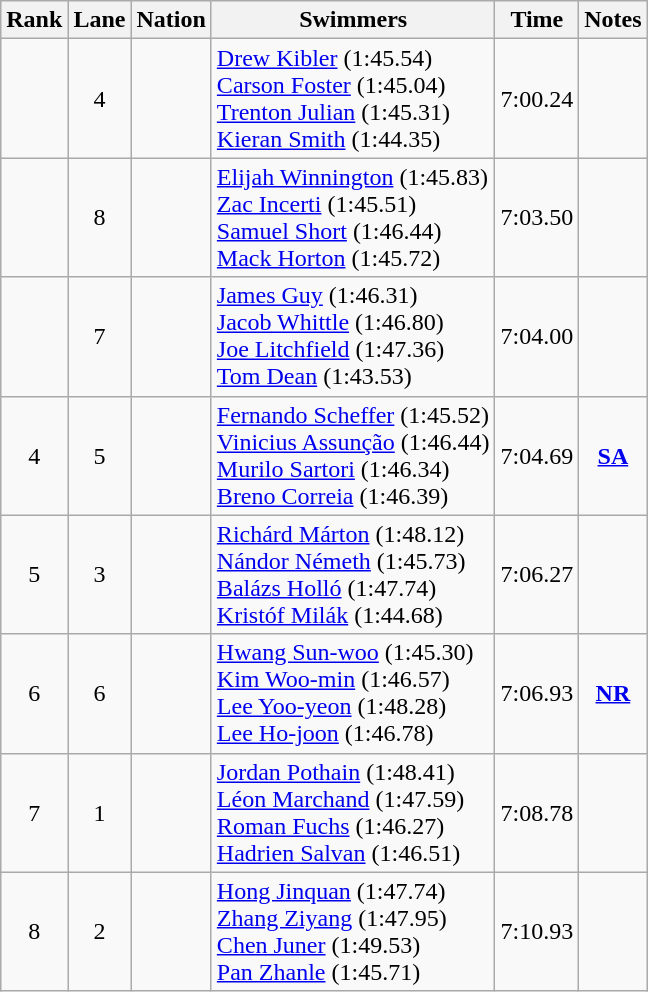<table class="wikitable sortable" style="text-align:center">
<tr>
<th>Rank</th>
<th>Lane</th>
<th>Nation</th>
<th>Swimmers</th>
<th>Time</th>
<th>Notes</th>
</tr>
<tr>
<td></td>
<td>4</td>
<td align=left></td>
<td align=left><a href='#'>Drew Kibler</a> (1:45.54)<br><a href='#'>Carson Foster</a> (1:45.04)<br><a href='#'>Trenton Julian</a> (1:45.31)<br><a href='#'>Kieran Smith</a> (1:44.35)</td>
<td>7:00.24</td>
<td></td>
</tr>
<tr>
<td></td>
<td>8</td>
<td align=left></td>
<td align=left><a href='#'>Elijah Winnington</a> (1:45.83)<br><a href='#'>Zac Incerti</a> (1:45.51)<br><a href='#'>Samuel Short</a> (1:46.44)<br><a href='#'>Mack Horton</a> (1:45.72)</td>
<td>7:03.50</td>
<td></td>
</tr>
<tr>
<td></td>
<td>7</td>
<td align=left></td>
<td align=left><a href='#'>James Guy</a> (1:46.31)<br><a href='#'>Jacob Whittle</a> (1:46.80)<br><a href='#'>Joe Litchfield</a> (1:47.36)<br><a href='#'>Tom Dean</a> (1:43.53)</td>
<td>7:04.00</td>
<td></td>
</tr>
<tr>
<td>4</td>
<td>5</td>
<td align=left></td>
<td align=left><a href='#'>Fernando Scheffer</a> (1:45.52)<br><a href='#'>Vinicius Assunção</a> (1:46.44)<br><a href='#'>Murilo Sartori</a> (1:46.34)<br><a href='#'>Breno Correia</a> (1:46.39)</td>
<td>7:04.69</td>
<td><strong><a href='#'>SA</a></strong></td>
</tr>
<tr>
<td>5</td>
<td>3</td>
<td align=left></td>
<td align=left><a href='#'>Richárd Márton</a> (1:48.12)<br><a href='#'>Nándor Németh</a> (1:45.73)<br><a href='#'>Balázs Holló</a> (1:47.74)<br><a href='#'>Kristóf Milák</a> (1:44.68)</td>
<td>7:06.27</td>
<td></td>
</tr>
<tr>
<td>6</td>
<td>6</td>
<td align=left></td>
<td align=left><a href='#'>Hwang Sun-woo</a> (1:45.30)<br><a href='#'>Kim Woo-min</a> (1:46.57)<br><a href='#'>Lee Yoo-yeon</a> (1:48.28)<br><a href='#'>Lee Ho-joon</a> (1:46.78)</td>
<td>7:06.93</td>
<td><strong><a href='#'>NR</a></strong></td>
</tr>
<tr>
<td>7</td>
<td>1</td>
<td align=left></td>
<td align=left><a href='#'>Jordan Pothain</a> (1:48.41)<br><a href='#'>Léon Marchand</a> (1:47.59)<br><a href='#'>Roman Fuchs</a> (1:46.27)<br><a href='#'>Hadrien Salvan</a> (1:46.51)</td>
<td>7:08.78</td>
<td></td>
</tr>
<tr>
<td>8</td>
<td>2</td>
<td align=left></td>
<td align=left><a href='#'>Hong Jinquan</a> (1:47.74)<br><a href='#'>Zhang Ziyang</a> (1:47.95)<br><a href='#'>Chen Juner</a> (1:49.53)<br><a href='#'>Pan Zhanle</a> (1:45.71)</td>
<td>7:10.93</td>
<td></td>
</tr>
</table>
